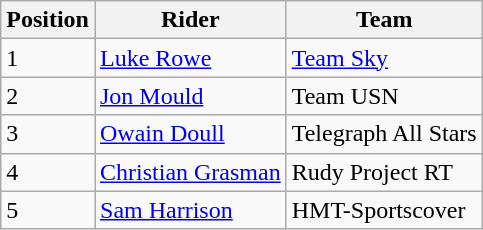<table class="wikitable">
<tr>
<th>Position</th>
<th>Rider</th>
<th>Team</th>
</tr>
<tr>
<td>1</td>
<td><a href='#'>Luke Rowe</a></td>
<td><a href='#'>Team Sky</a></td>
</tr>
<tr>
<td>2</td>
<td><a href='#'>Jon Mould</a></td>
<td>Team USN</td>
</tr>
<tr>
<td>3</td>
<td><a href='#'>Owain Doull</a></td>
<td>Telegraph All Stars</td>
</tr>
<tr>
<td>4</td>
<td><a href='#'>Christian Grasman</a></td>
<td>Rudy Project RT</td>
</tr>
<tr>
<td>5</td>
<td><a href='#'>Sam Harrison</a></td>
<td>HMT-Sportscover</td>
</tr>
</table>
